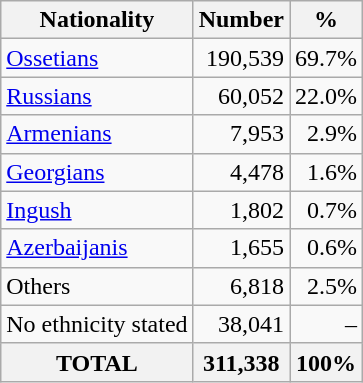<table class="wikitable">
<tr>
<th>Nationality</th>
<th>Number</th>
<th>%</th>
</tr>
<tr>
<td><a href='#'>Ossetians</a></td>
<td align="right">190,539</td>
<td align="right">69.7%</td>
</tr>
<tr>
<td><a href='#'>Russians</a></td>
<td align="right">60,052</td>
<td align="right">22.0%</td>
</tr>
<tr>
<td><a href='#'>Armenians</a></td>
<td align="right">7,953</td>
<td align="right">2.9%</td>
</tr>
<tr>
<td><a href='#'>Georgians</a></td>
<td align="right">4,478</td>
<td align="right">1.6%</td>
</tr>
<tr>
<td><a href='#'>Ingush</a></td>
<td align="right">1,802</td>
<td align="right">0.7%</td>
</tr>
<tr>
<td><a href='#'>Azerbaijanis</a></td>
<td align="right">1,655</td>
<td align="right">0.6%</td>
</tr>
<tr>
<td>Others</td>
<td align="right">6,818</td>
<td align="right">2.5%</td>
</tr>
<tr>
<td>No ethnicity stated</td>
<td align="right">38,041</td>
<td align="right">–</td>
</tr>
<tr>
<th>TOTAL</th>
<th>311,338</th>
<th>100%</th>
</tr>
</table>
